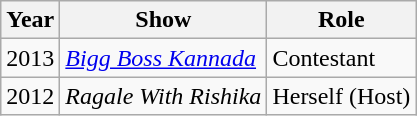<table class="wikitable">
<tr>
<th>Year</th>
<th>Show</th>
<th>Role</th>
</tr>
<tr>
<td>2013</td>
<td><em><a href='#'>Bigg Boss Kannada</a></em></td>
<td>Contestant</td>
</tr>
<tr>
<td>2012</td>
<td><em>Ragale With Rishika</em></td>
<td>Herself (Host)</td>
</tr>
</table>
